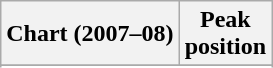<table class="wikitable sortable">
<tr>
<th>Chart (2007–08)</th>
<th>Peak<br>position</th>
</tr>
<tr>
</tr>
<tr>
</tr>
<tr>
</tr>
</table>
